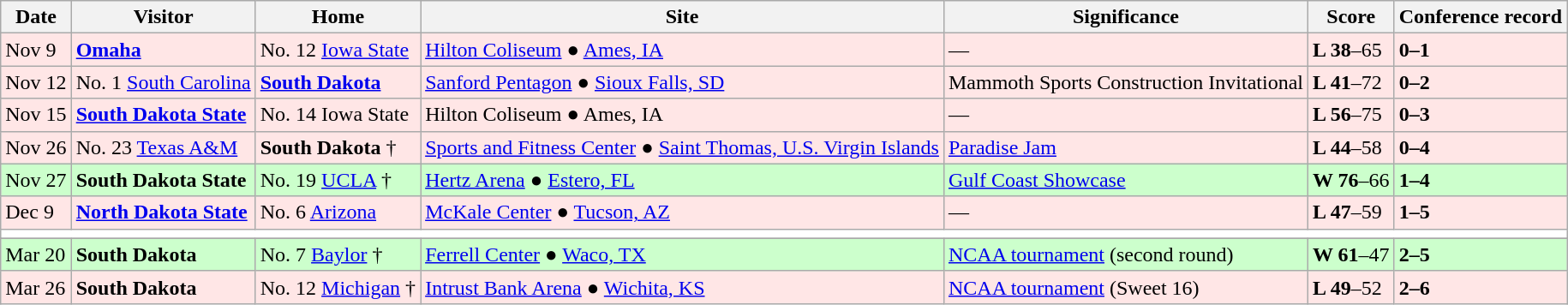<table class="wikitable">
<tr>
<th>Date</th>
<th>Visitor</th>
<th>Home</th>
<th>Site</th>
<th>Significance</th>
<th>Score</th>
<th>Conference record</th>
</tr>
<tr style="background: #ffe6e6;">
<td>Nov 9</td>
<td><strong><a href='#'>Omaha</a></strong></td>
<td>No. 12 <a href='#'>Iowa State</a></td>
<td><a href='#'>Hilton Coliseum</a> ● <a href='#'>Ames, IA</a></td>
<td>―</td>
<td><strong>L 38</strong>–65</td>
<td><strong>0–1</strong></td>
</tr>
<tr style="background: #ffe6e6;">
<td>Nov 12</td>
<td>No. 1 <a href='#'>South Carolina</a></td>
<td><strong><a href='#'>South Dakota</a></strong></td>
<td><a href='#'>Sanford Pentagon</a> ● <a href='#'>Sioux Falls, SD</a></td>
<td>Mammoth Sports Construction Invitational</td>
<td><strong>L 41</strong>–72</td>
<td><strong>0–2</strong></td>
</tr>
<tr style="background: #ffe6e6;">
<td>Nov 15</td>
<td><strong><a href='#'>South Dakota State</a></strong></td>
<td>No. 14 Iowa State</td>
<td>Hilton Coliseum ● Ames, IA</td>
<td>―</td>
<td><strong>L 56</strong>–75</td>
<td><strong>0–3</strong></td>
</tr>
<tr style="background: #ffe6e6;">
<td>Nov 26</td>
<td>No. 23 <a href='#'>Texas A&M</a></td>
<td><strong>South Dakota</strong> †</td>
<td><a href='#'>Sports and Fitness Center</a> ● <a href='#'>Saint Thomas, U.S. Virgin Islands</a></td>
<td><a href='#'>Paradise Jam</a></td>
<td><strong>L 44</strong>–58</td>
<td><strong>0–4</strong></td>
</tr>
<tr style="background:#ccffcc;">
<td>Nov 27</td>
<td><strong>South Dakota State</strong></td>
<td>No. 19 <a href='#'>UCLA</a> †</td>
<td><a href='#'>Hertz Arena</a> ● <a href='#'>Estero, FL</a></td>
<td><a href='#'>Gulf Coast Showcase</a></td>
<td><strong>W 76</strong>–66</td>
<td><strong>1–4</strong></td>
</tr>
<tr style="background: #ffe6e6;">
<td>Dec 9</td>
<td><strong><a href='#'>North Dakota State</a></strong></td>
<td>No. 6 <a href='#'>Arizona</a></td>
<td><a href='#'>McKale Center</a> ● <a href='#'>Tucson, AZ</a></td>
<td>―</td>
<td><strong>L 47</strong>–59</td>
<td><strong>1–5</strong></td>
</tr>
<tr>
<td colspan=7 style="text-align: center;" bgcolor=white></td>
</tr>
<tr>
</tr>
<tr style="background:#ccffcc;">
<td>Mar 20</td>
<td><strong>South Dakota</strong></td>
<td>No. 7 <a href='#'>Baylor</a> †</td>
<td><a href='#'>Ferrell Center</a> ● <a href='#'>Waco, TX</a></td>
<td><a href='#'>NCAA tournament</a> (second round)</td>
<td><strong>W 61</strong>–47</td>
<td><strong>2–5</strong></td>
</tr>
<tr style="background: #ffe6e6;">
<td>Mar 26</td>
<td><strong>South Dakota</strong></td>
<td>No. 12 <a href='#'>Michigan</a> †</td>
<td><a href='#'>Intrust Bank Arena</a> ● <a href='#'>Wichita, KS</a></td>
<td><a href='#'>NCAA tournament</a> (Sweet 16)</td>
<td><strong>L 49</strong>–52</td>
<td><strong>2–6</strong></td>
</tr>
</table>
